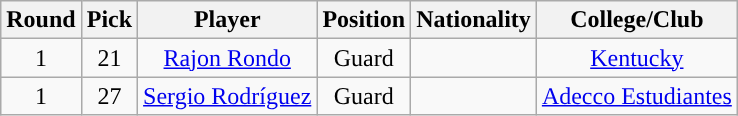<table class="wikitable sortable sortable">
<tr>
<th>Round</th>
<th>Pick</th>
<th>Player</th>
<th>Position</th>
<th>Nationality</th>
<th>College/Club</th>
</tr>
<tr style="text-align: center">
<td>1</td>
<td>21</td>
<td><a href='#'>Rajon Rondo</a></td>
<td>Guard</td>
<td></td>
<td><a href='#'>Kentucky</a></td>
</tr>
<tr style="text-align: center">
<td>1</td>
<td>27</td>
<td><a href='#'>Sergio Rodríguez</a></td>
<td>Guard</td>
<td></td>
<td> <a href='#'>Adecco Estudiantes</a></td>
</tr>
</table>
